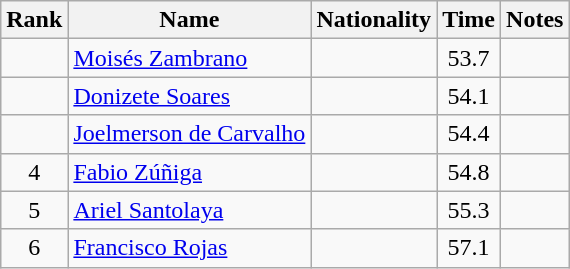<table class="wikitable sortable" style="text-align:center">
<tr>
<th>Rank</th>
<th>Name</th>
<th>Nationality</th>
<th>Time</th>
<th>Notes</th>
</tr>
<tr>
<td></td>
<td align=left><a href='#'>Moisés Zambrano</a></td>
<td align=left></td>
<td>53.7</td>
<td></td>
</tr>
<tr>
<td></td>
<td align=left><a href='#'>Donizete Soares</a></td>
<td align=left></td>
<td>54.1</td>
<td></td>
</tr>
<tr>
<td></td>
<td align=left><a href='#'>Joelmerson de Carvalho</a></td>
<td align=left></td>
<td>54.4</td>
<td></td>
</tr>
<tr>
<td>4</td>
<td align=left><a href='#'>Fabio Zúñiga</a></td>
<td align=left></td>
<td>54.8</td>
<td></td>
</tr>
<tr>
<td>5</td>
<td align=left><a href='#'>Ariel Santolaya</a></td>
<td align=left></td>
<td>55.3</td>
<td></td>
</tr>
<tr>
<td>6</td>
<td align=left><a href='#'>Francisco Rojas</a></td>
<td align=left></td>
<td>57.1</td>
<td></td>
</tr>
</table>
